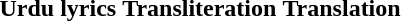<table>
<tr>
<th>Urdu lyrics</th>
<th>Transliteration</th>
<th>Translation</th>
</tr>
<tr>
<td style="text-align:right;"><br></td>
<td><br></td>
<td><br></td>
</tr>
</table>
